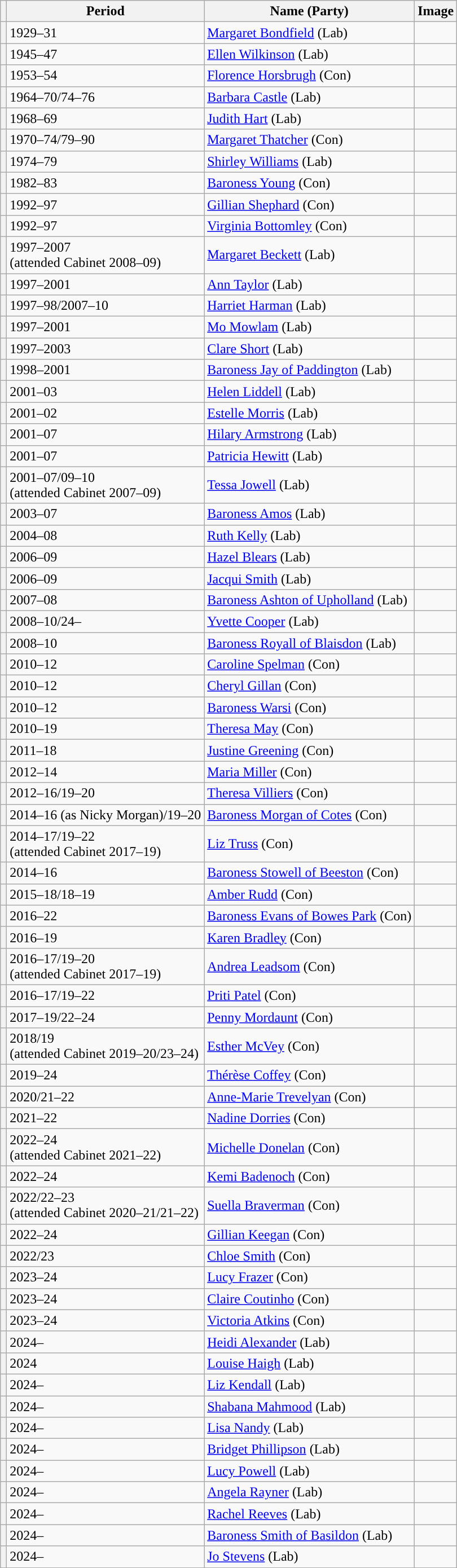<table class="wikitable">
<tr>
<th></th>
<th>Period</th>
<th>Name (Party)</th>
<th>Image</th>
</tr>
<tr>
<th style="background-color: "></th>
<td>1929–31</td>
<td><a href='#'>Margaret Bondfield</a> (Lab)</td>
<td></td>
</tr>
<tr>
<th style="background-color: "></th>
<td>1945–47</td>
<td><a href='#'>Ellen Wilkinson</a> (Lab)</td>
<td></td>
</tr>
<tr>
<th style="background-color: "></th>
<td>1953–54</td>
<td><a href='#'>Florence Horsbrugh</a> (Con)</td>
<td></td>
</tr>
<tr>
<th style="background-color: "></th>
<td>1964–70/74–76</td>
<td><a href='#'>Barbara Castle</a> (Lab)</td>
<td></td>
</tr>
<tr>
<th style="background-color: "></th>
<td>1968–69</td>
<td><a href='#'>Judith Hart</a> (Lab)</td>
<td></td>
</tr>
<tr>
<th style="background-color: "></th>
<td>1970–74/79–90</td>
<td><a href='#'>Margaret Thatcher</a> (Con)</td>
<td></td>
</tr>
<tr>
<th style="background-color: "></th>
<td>1974–79</td>
<td><a href='#'>Shirley Williams</a> (Lab)</td>
<td></td>
</tr>
<tr>
<th style="background-color: "></th>
<td>1982–83</td>
<td><a href='#'>Baroness Young</a> (Con)</td>
<td></td>
</tr>
<tr>
<th style="background-color: "></th>
<td>1992–97</td>
<td><a href='#'>Gillian Shephard</a> (Con)</td>
<td></td>
</tr>
<tr>
<th style="background-color: "></th>
<td>1992–97</td>
<td><a href='#'>Virginia Bottomley</a> (Con)</td>
<td></td>
</tr>
<tr>
<th style="background-color: "></th>
<td>1997–2007<br>(attended Cabinet 2008–09)</td>
<td><a href='#'>Margaret Beckett</a> (Lab)</td>
<td></td>
</tr>
<tr>
<th style="background-color: "></th>
<td>1997–2001</td>
<td><a href='#'>Ann Taylor</a> (Lab)</td>
<td></td>
</tr>
<tr>
<th style="background-color: "></th>
<td>1997–98/2007–10</td>
<td><a href='#'>Harriet Harman</a> (Lab)</td>
<td></td>
</tr>
<tr>
<th style="background-color: "></th>
<td>1997–2001</td>
<td><a href='#'>Mo Mowlam</a> (Lab)</td>
<td></td>
</tr>
<tr>
<th style="background-color: "></th>
<td>1997–2003</td>
<td><a href='#'>Clare Short</a> (Lab)</td>
<td></td>
</tr>
<tr>
<th style="background-color: "></th>
<td>1998–2001</td>
<td><a href='#'>Baroness Jay of Paddington</a> (Lab)</td>
<td></td>
</tr>
<tr>
<th style="background-color: "></th>
<td>2001–03</td>
<td><a href='#'>Helen Liddell</a> (Lab)</td>
<td></td>
</tr>
<tr>
<th style="background-color: "></th>
<td>2001–02</td>
<td><a href='#'>Estelle Morris</a> (Lab)</td>
<td></td>
</tr>
<tr>
<th style="background-color: "></th>
<td>2001–07</td>
<td><a href='#'>Hilary Armstrong</a> (Lab)</td>
<td></td>
</tr>
<tr>
<th style="background-color: "></th>
<td>2001–07</td>
<td><a href='#'>Patricia Hewitt</a> (Lab)</td>
<td></td>
</tr>
<tr>
<th style="background-color: "></th>
<td>2001–07/09–10<br>(attended Cabinet 2007–09)</td>
<td><a href='#'>Tessa Jowell</a> (Lab)</td>
<td></td>
</tr>
<tr>
<th style="background-color: "></th>
<td>2003–07</td>
<td><a href='#'>Baroness Amos</a> (Lab)</td>
<td></td>
</tr>
<tr>
<th style="background-color: "></th>
<td>2004–08</td>
<td><a href='#'>Ruth Kelly</a> (Lab)</td>
<td></td>
</tr>
<tr>
<th style="background-color: "></th>
<td>2006–09</td>
<td><a href='#'>Hazel Blears</a> (Lab)</td>
<td></td>
</tr>
<tr>
<th style="background-color: "></th>
<td>2006–09</td>
<td><a href='#'>Jacqui Smith</a> (Lab)</td>
<td></td>
</tr>
<tr>
<th style="background-color: "></th>
<td>2007–08</td>
<td><a href='#'>Baroness Ashton of Upholland</a> (Lab)</td>
<td></td>
</tr>
<tr>
<th style="background-color: "></th>
<td>2008–10/24–</td>
<td><a href='#'>Yvette Cooper</a> (Lab)</td>
<td></td>
</tr>
<tr>
<th style="background-color: "></th>
<td>2008–10</td>
<td><a href='#'>Baroness Royall of Blaisdon</a> (Lab)</td>
<td></td>
</tr>
<tr>
<th style="background-color: "></th>
<td>2010–12</td>
<td><a href='#'>Caroline Spelman</a> (Con)</td>
<td></td>
</tr>
<tr>
<th style="background-color: "></th>
<td>2010–12</td>
<td><a href='#'>Cheryl Gillan</a> (Con)</td>
<td></td>
</tr>
<tr>
<th style="background-color: "></th>
<td>2010–12</td>
<td><a href='#'>Baroness Warsi</a> (Con)</td>
<td></td>
</tr>
<tr>
<th style="background-color: "></th>
<td>2010–19</td>
<td><a href='#'>Theresa May</a> (Con)</td>
<td></td>
</tr>
<tr>
<th style="background-color: "></th>
<td>2011–18</td>
<td><a href='#'>Justine Greening</a> (Con)</td>
<td></td>
</tr>
<tr>
<th style="background-color: "></th>
<td>2012–14</td>
<td><a href='#'>Maria Miller</a> (Con)</td>
<td></td>
</tr>
<tr>
<th style="background-color: "></th>
<td>2012–16/19–20</td>
<td><a href='#'>Theresa Villiers</a> (Con)</td>
<td></td>
</tr>
<tr>
<th style="background-color: "></th>
<td>2014–16 (as Nicky Morgan)/19–20</td>
<td><a href='#'>Baroness Morgan of Cotes</a> (Con)</td>
<td></td>
</tr>
<tr>
<th style="background-color: "></th>
<td>2014–17/19–22<br>(attended Cabinet 2017–19)</td>
<td><a href='#'>Liz Truss</a> (Con)</td>
<td></td>
</tr>
<tr>
<th style="background-color: "></th>
<td>2014–16</td>
<td><a href='#'>Baroness Stowell of Beeston</a> (Con)</td>
<td></td>
</tr>
<tr>
<th style="background-color: "></th>
<td>2015–18/18–19</td>
<td><a href='#'>Amber Rudd</a> (Con)</td>
<td></td>
</tr>
<tr>
<th style="background-color: "></th>
<td>2016–22</td>
<td><a href='#'>Baroness Evans of Bowes Park</a> (Con)</td>
<td></td>
</tr>
<tr>
<th style="background-color: "></th>
<td>2016–19</td>
<td><a href='#'>Karen Bradley</a> (Con)</td>
<td></td>
</tr>
<tr>
<th style="background-color: "></th>
<td>2016–17/19–20<br>(attended Cabinet 2017–19)</td>
<td><a href='#'>Andrea Leadsom</a> (Con)</td>
<td></td>
</tr>
<tr>
<th style="background-color: "></th>
<td>2016–17/19–22</td>
<td><a href='#'>Priti Patel</a> (Con)</td>
<td></td>
</tr>
<tr>
<th style="background-color: "></th>
<td>2017–19/22–24</td>
<td><a href='#'>Penny Mordaunt</a> (Con)</td>
<td></td>
</tr>
<tr>
<th style="background-color: "></th>
<td>2018/19<br>(attended Cabinet 2019–20/23–24)</td>
<td><a href='#'>Esther McVey</a> (Con)</td>
<td></td>
</tr>
<tr>
<th style="background-color: "></th>
<td>2019–24</td>
<td><a href='#'>Thérèse Coffey</a> (Con)</td>
<td></td>
</tr>
<tr>
<th style="background-color: "></th>
<td>2020/21–22</td>
<td><a href='#'>Anne-Marie Trevelyan</a> (Con)</td>
<td></td>
</tr>
<tr>
<th style="background-color: "></th>
<td>2021–22</td>
<td><a href='#'>Nadine Dorries</a> (Con)</td>
<td></td>
</tr>
<tr>
<th style="background-color: "></th>
<td>2022–24<br>(attended Cabinet 2021–22)</td>
<td><a href='#'>Michelle Donelan</a> (Con)</td>
<td></td>
</tr>
<tr>
<th style="background-color: "></th>
<td>2022–24</td>
<td><a href='#'>Kemi Badenoch</a> (Con)</td>
<td></td>
</tr>
<tr>
<th style="background-color: "></th>
<td>2022/22–23<br>(attended Cabinet 2020–21/21–22)</td>
<td><a href='#'>Suella Braverman</a> (Con)</td>
<td></td>
</tr>
<tr>
<th style="background-color: "></th>
<td>2022–24</td>
<td><a href='#'>Gillian Keegan</a> (Con)</td>
<td></td>
</tr>
<tr>
<th style="background-color: "></th>
<td>2022/23</td>
<td><a href='#'>Chloe Smith</a> (Con)</td>
<td></td>
</tr>
<tr>
<th style="background-color: "></th>
<td>2023–24</td>
<td><a href='#'>Lucy Frazer</a> (Con)</td>
<td></td>
</tr>
<tr>
<th style="background-color: "></th>
<td>2023–24</td>
<td><a href='#'>Claire Coutinho</a> (Con)</td>
<td></td>
</tr>
<tr>
<th style="background-color: "></th>
<td>2023–24</td>
<td><a href='#'>Victoria Atkins</a> (Con)</td>
<td></td>
</tr>
<tr>
<th style="background-color: "></th>
<td>2024–</td>
<td><a href='#'>Heidi Alexander</a> (Lab)</td>
<td></td>
</tr>
<tr>
<th style="background-color: "></th>
<td>2024</td>
<td><a href='#'>Louise Haigh</a> (Lab)</td>
<td></td>
</tr>
<tr>
<th style="background-color: "></th>
<td>2024–</td>
<td><a href='#'>Liz Kendall</a> (Lab)</td>
<td></td>
</tr>
<tr>
<th style="background-color: "></th>
<td>2024–</td>
<td><a href='#'>Shabana Mahmood</a> (Lab)</td>
<td></td>
</tr>
<tr>
<th style="background-color: "></th>
<td>2024–</td>
<td><a href='#'>Lisa Nandy</a> (Lab)</td>
<td></td>
</tr>
<tr>
<th style="background-color: "></th>
<td>2024–</td>
<td><a href='#'>Bridget Phillipson</a> (Lab)</td>
<td></td>
</tr>
<tr>
<th style="background-color: "></th>
<td>2024–</td>
<td><a href='#'>Lucy Powell</a> (Lab)</td>
<td></td>
</tr>
<tr>
<th style="background-color: "></th>
<td>2024–</td>
<td><a href='#'>Angela Rayner</a> (Lab)</td>
<td></td>
</tr>
<tr>
<th style="background-color: "></th>
<td>2024–</td>
<td><a href='#'>Rachel Reeves</a> (Lab)</td>
<td></td>
</tr>
<tr>
<th style="background-color: "></th>
<td>2024–</td>
<td><a href='#'>Baroness Smith of Basildon</a> (Lab)</td>
<td></td>
</tr>
<tr>
<th style="background-color: "></th>
<td>2024–</td>
<td><a href='#'>Jo Stevens</a> (Lab)</td>
<td></td>
</tr>
</table>
